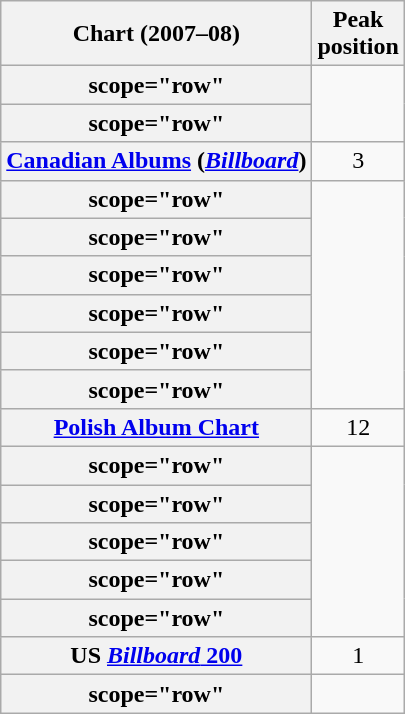<table class="wikitable sortable plainrowheaders">
<tr>
<th>Chart (2007–08)</th>
<th>Peak<br>position</th>
</tr>
<tr>
<th>scope="row" </th>
</tr>
<tr>
<th>scope="row" </th>
</tr>
<tr>
<th scope="row"><a href='#'>Canadian Albums</a> (<em><a href='#'>Billboard</a></em>)</th>
<td align="center">3</td>
</tr>
<tr>
<th>scope="row" </th>
</tr>
<tr>
<th>scope="row" </th>
</tr>
<tr>
<th>scope="row" </th>
</tr>
<tr>
<th>scope="row" </th>
</tr>
<tr>
<th>scope="row" </th>
</tr>
<tr>
<th>scope="row" </th>
</tr>
<tr>
<th scope="row"><a href='#'>Polish Album Chart</a></th>
<td align="center">12</td>
</tr>
<tr>
<th>scope="row" </th>
</tr>
<tr>
<th>scope="row" </th>
</tr>
<tr>
<th>scope="row" </th>
</tr>
<tr>
<th>scope="row" </th>
</tr>
<tr>
<th>scope="row" </th>
</tr>
<tr>
<th scope="row">US <a href='#'><em>Billboard</em> 200</a></th>
<td align="center">1</td>
</tr>
<tr>
<th>scope="row" </th>
</tr>
</table>
